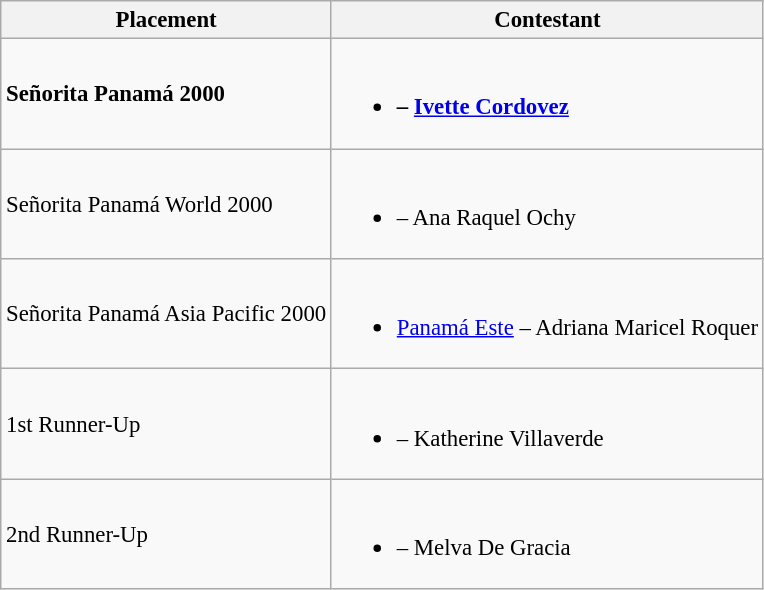<table class="wikitable sortable" style="font-size: 95%;">
<tr>
<th>Placement</th>
<th>Contestant</th>
</tr>
<tr>
<td><strong>Señorita Panamá 2000</strong></td>
<td><br><ul><li><strong> – <a href='#'>Ivette Cordovez</a></strong></li></ul></td>
</tr>
<tr>
<td>Señorita Panamá World 2000</td>
<td><br><ul><li> – Ana Raquel Ochy</li></ul></td>
</tr>
<tr>
<td>Señorita Panamá Asia Pacific 2000</td>
<td><br><ul><li> <a href='#'>Panamá Este</a> – Adriana Maricel Roquer</li></ul></td>
</tr>
<tr>
<td>1st Runner-Up</td>
<td><br><ul><li> – Katherine Villaverde</li></ul></td>
</tr>
<tr>
<td>2nd Runner-Up</td>
<td><br><ul><li> – Melva De Gracia</li></ul></td>
</tr>
</table>
